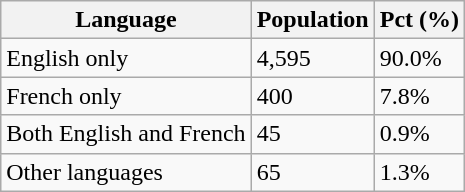<table class="wikitable">
<tr>
<th>Language</th>
<th>Population</th>
<th>Pct (%)</th>
</tr>
<tr>
<td>English only</td>
<td>4,595</td>
<td>90.0%</td>
</tr>
<tr>
<td>French only</td>
<td>400</td>
<td>7.8%</td>
</tr>
<tr>
<td>Both English and French</td>
<td>45</td>
<td>0.9%</td>
</tr>
<tr>
<td>Other languages</td>
<td>65</td>
<td>1.3%</td>
</tr>
</table>
